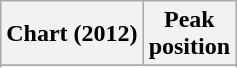<table class="wikitable sortable">
<tr>
<th scope="col">Chart (2012)</th>
<th scope="col">Peak<br>position</th>
</tr>
<tr>
</tr>
<tr>
</tr>
<tr>
</tr>
<tr>
</tr>
</table>
